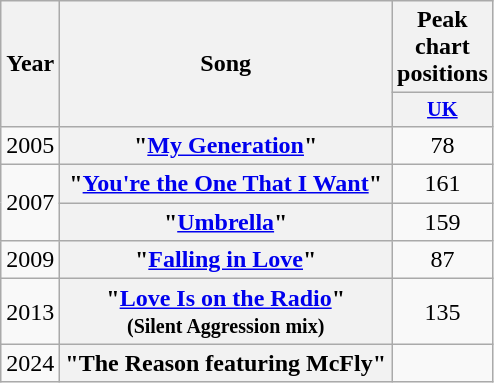<table class="wikitable plainrowheaders" style=text-align:center;>
<tr>
<th scope="col" rowspan="2">Year</th>
<th scope="col" rowspan="2">Song</th>
<th scope="col">Peak chart positions</th>
</tr>
<tr>
<th style="width:4em;font-size:85%"><a href='#'>UK</a><br></th>
</tr>
<tr>
<td>2005</td>
<th scope="row">"<a href='#'>My Generation</a>" </th>
<td>78</td>
</tr>
<tr>
<td rowspan="2">2007</td>
<th scope="row">"<a href='#'>You're the One That I Want</a>" </th>
<td>161</td>
</tr>
<tr>
<th scope="row">"<a href='#'>Umbrella</a>" </th>
<td>159</td>
</tr>
<tr>
<td>2009</td>
<th scope="row">"<a href='#'>Falling in Love</a>" </th>
<td>87</td>
</tr>
<tr>
<td>2013</td>
<th scope="row">"<a href='#'>Love Is on the Radio</a>"<br><small>(Silent Aggression mix)</small> </th>
<td>135</td>
</tr>
<tr>
<td>2024</td>
<th scope="row">"The Reason featuring McFly" </th>
</tr>
</table>
